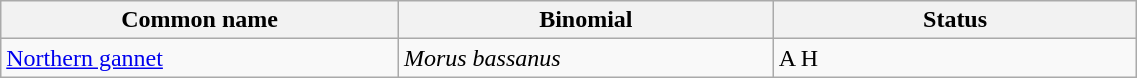<table width=60% class="wikitable">
<tr>
<th width=35%>Common name</th>
<th width=33%>Binomial</th>
<th width=32%>Status</th>
</tr>
<tr>
<td><a href='#'>Northern gannet</a></td>
<td><em>Morus bassanus</em></td>
<td>A H</td>
</tr>
</table>
